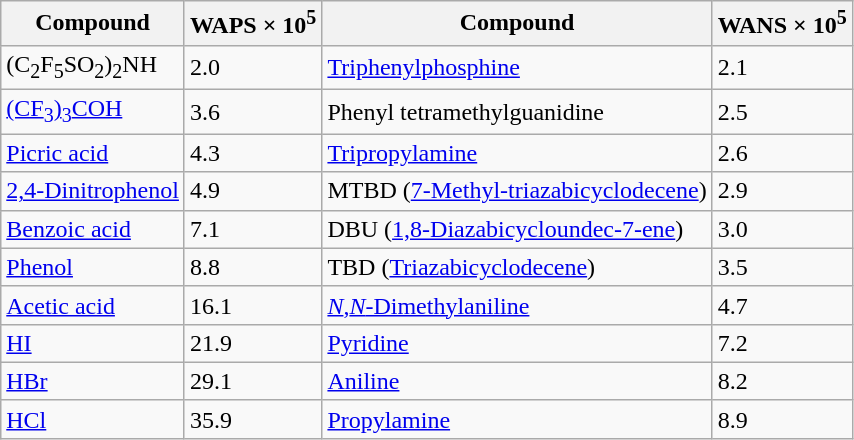<table border="1" class="wikitable">
<tr>
<th>Compound</th>
<th>WAPS × 10<sup>5</sup></th>
<th>Compound</th>
<th>WANS × 10<sup>5</sup></th>
</tr>
<tr>
<td>(C<sub>2</sub>F<sub>5</sub>SO<sub>2</sub>)<sub>2</sub>NH</td>
<td>2.0</td>
<td><a href='#'>Triphenylphosphine</a></td>
<td>2.1</td>
</tr>
<tr>
<td><a href='#'>(CF<sub>3</sub>)<sub>3</sub>COH</a></td>
<td>3.6</td>
<td>Phenyl tetramethylguanidine</td>
<td>2.5</td>
</tr>
<tr>
<td><a href='#'>Picric acid</a></td>
<td>4.3</td>
<td><a href='#'>Tripropylamine</a></td>
<td>2.6</td>
</tr>
<tr>
<td><a href='#'>2,4-Dinitrophenol</a></td>
<td>4.9</td>
<td>MTBD (<a href='#'>7-Methyl-triazabicyclodecene</a>)</td>
<td>2.9</td>
</tr>
<tr>
<td><a href='#'>Benzoic acid</a></td>
<td>7.1</td>
<td>DBU (<a href='#'>1,8-Diazabicycloundec-7-ene</a>)</td>
<td>3.0</td>
</tr>
<tr>
<td><a href='#'>Phenol</a></td>
<td>8.8</td>
<td>TBD (<a href='#'>Triazabicyclodecene</a>)</td>
<td>3.5</td>
</tr>
<tr>
<td><a href='#'>Acetic acid</a></td>
<td>16.1</td>
<td><a href='#'><em>N</em>,<em>N</em>-Dimethylaniline</a></td>
<td>4.7</td>
</tr>
<tr>
<td><a href='#'>HI</a></td>
<td>21.9</td>
<td><a href='#'>Pyridine</a></td>
<td>7.2</td>
</tr>
<tr>
<td><a href='#'>HBr</a></td>
<td>29.1</td>
<td><a href='#'>Aniline</a></td>
<td>8.2</td>
</tr>
<tr>
<td><a href='#'>HCl</a></td>
<td>35.9</td>
<td><a href='#'>Propylamine</a></td>
<td>8.9</td>
</tr>
</table>
